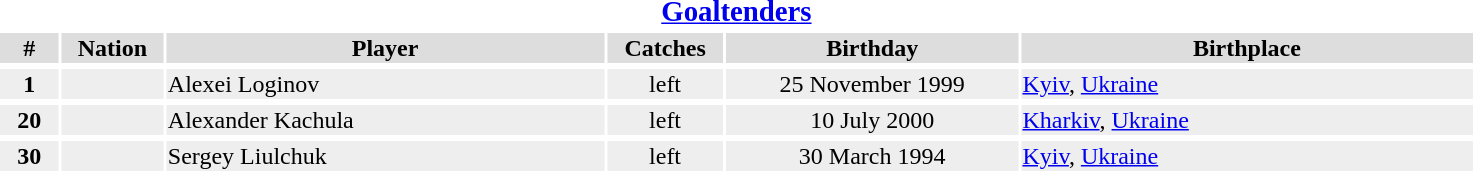<table width=78%>
<tr>
<th colspan=6><big><a href='#'>Goaltenders</a></big></th>
</tr>
<tr bgcolor="#dddddd">
<th width=4%>#</th>
<th width=7%>Nation</th>
<th !width=12%>Player</th>
<th width=8%>Catches</th>
<th width=20%>Birthday</th>
<th width=31%>Birthplace</th>
</tr>
<tr>
</tr>
<tr bgcolor="#eeeeee">
<td align=center><strong>1</strong></td>
<td align=center></td>
<td>Alexei Loginov</td>
<td align=center>left</td>
<td align=center>25 November 1999</td>
<td><a href='#'>Kyiv</a>, <a href='#'>Ukraine</a></td>
</tr>
<tr>
</tr>
<tr bgcolor="#eeeeee">
<td align=center><strong>20</strong></td>
<td align=center></td>
<td>Alexander Kachula</td>
<td align=center>left</td>
<td align=center>10 July 2000</td>
<td><a href='#'>Kharkiv</a>, <a href='#'>Ukraine</a></td>
</tr>
<tr>
</tr>
<tr bgcolor="#eeeeee">
<td align=center><strong>30</strong></td>
<td align=center></td>
<td>Sergey Liulchuk</td>
<td align=center>left</td>
<td align=center>30 March 1994</td>
<td><a href='#'>Kyiv</a>, <a href='#'>Ukraine</a></td>
</tr>
<tr>
</tr>
</table>
